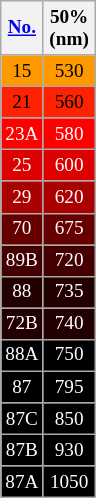<table class="wikitable floatright" style="font-size:80%;text-align:center;width:5em;">
<tr>
<th><a href='#'>No.</a></th>
<th>50% (nm)</th>
</tr>
<tr style="background:#f90;">
<td>15</td>
<td>530</td>
</tr>
<tr style="background:#f20;">
<td>21</td>
<td>560</td>
</tr>
<tr style="background:#f00;color:#fff;">
<td>23A</td>
<td>580</td>
</tr>
<tr style="background:#d00;color:#fff;">
<td>25</td>
<td>600</td>
</tr>
<tr style="background:#a00;color:#fff;">
<td>29</td>
<td>620</td>
</tr>
<tr style="background:#600;color:#fff;">
<td>70</td>
<td>675</td>
</tr>
<tr style="background:#400;color:#fff;">
<td>89B</td>
<td>720</td>
</tr>
<tr style="background:#200;color:#fff;">
<td>88</td>
<td>735</td>
</tr>
<tr style="background:#200;color:#fff;">
<td>72B</td>
<td>740</td>
</tr>
<tr style="background:#000;color:#fff;">
<td>88A</td>
<td>750</td>
</tr>
<tr style="background:#000;color:#fff;">
<td>87</td>
<td>795</td>
</tr>
<tr style="background:#000;color:#fff;">
<td>87C</td>
<td>850</td>
</tr>
<tr style="background:#000;color:#fff;">
<td>87B</td>
<td>930</td>
</tr>
<tr style="background:#000;color:#fff;">
<td>87A</td>
<td>1050</td>
</tr>
</table>
